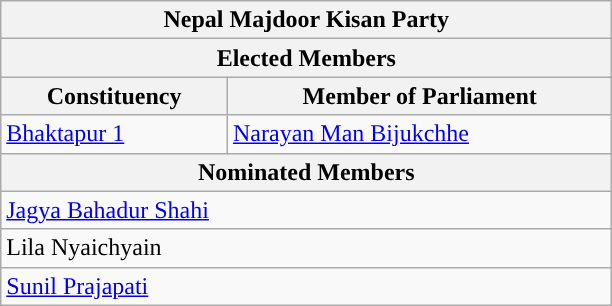<table role="presentation" class="wikitable mw-collapsible mw-collapsed">
<tr>
<th colspan="2" style="width: 300pt; background:">Nepal Majdoor Kisan Party</th>
</tr>
<tr>
<th colspan="2">Elected Members</th>
</tr>
<tr>
<th>Constituency</th>
<th>Member of Parliament</th>
</tr>
<tr>
<td><a href='#'>Bhaktapur 1</a></td>
<td><a href='#'>Narayan Man Bijukchhe</a></td>
</tr>
<tr>
<th colspan="2">Nominated Members</th>
</tr>
<tr>
<td colspan="2"><a href='#'>Jagya Bahadur Shahi</a></td>
</tr>
<tr>
<td colspan="2">Lila Nyaichyain</td>
</tr>
<tr>
<td colspan="2"><a href='#'>Sunil Prajapati</a></td>
</tr>
</table>
